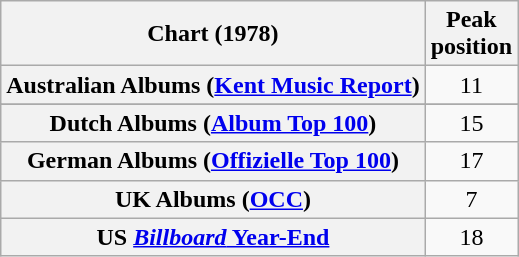<table class="wikitable sortable plainrowheaders" style="text-align:center">
<tr>
<th scope=col>Chart (1978)</th>
<th scope=col>Peak<br>position</th>
</tr>
<tr>
<th scope=row>Australian Albums (<a href='#'>Kent Music Report</a>)</th>
<td>11</td>
</tr>
<tr>
</tr>
<tr>
<th scope=row>Dutch Albums (<a href='#'>Album Top 100</a>)</th>
<td>15</td>
</tr>
<tr>
<th scope=row>German Albums (<a href='#'>Offizielle Top 100</a>)</th>
<td>17</td>
</tr>
<tr>
<th scope=row>UK Albums (<a href='#'>OCC</a>)</th>
<td>7</td>
</tr>
<tr>
<th scope=row>US <a href='#'><em>Billboard</em> Year-End</a></th>
<td>18</td>
</tr>
</table>
